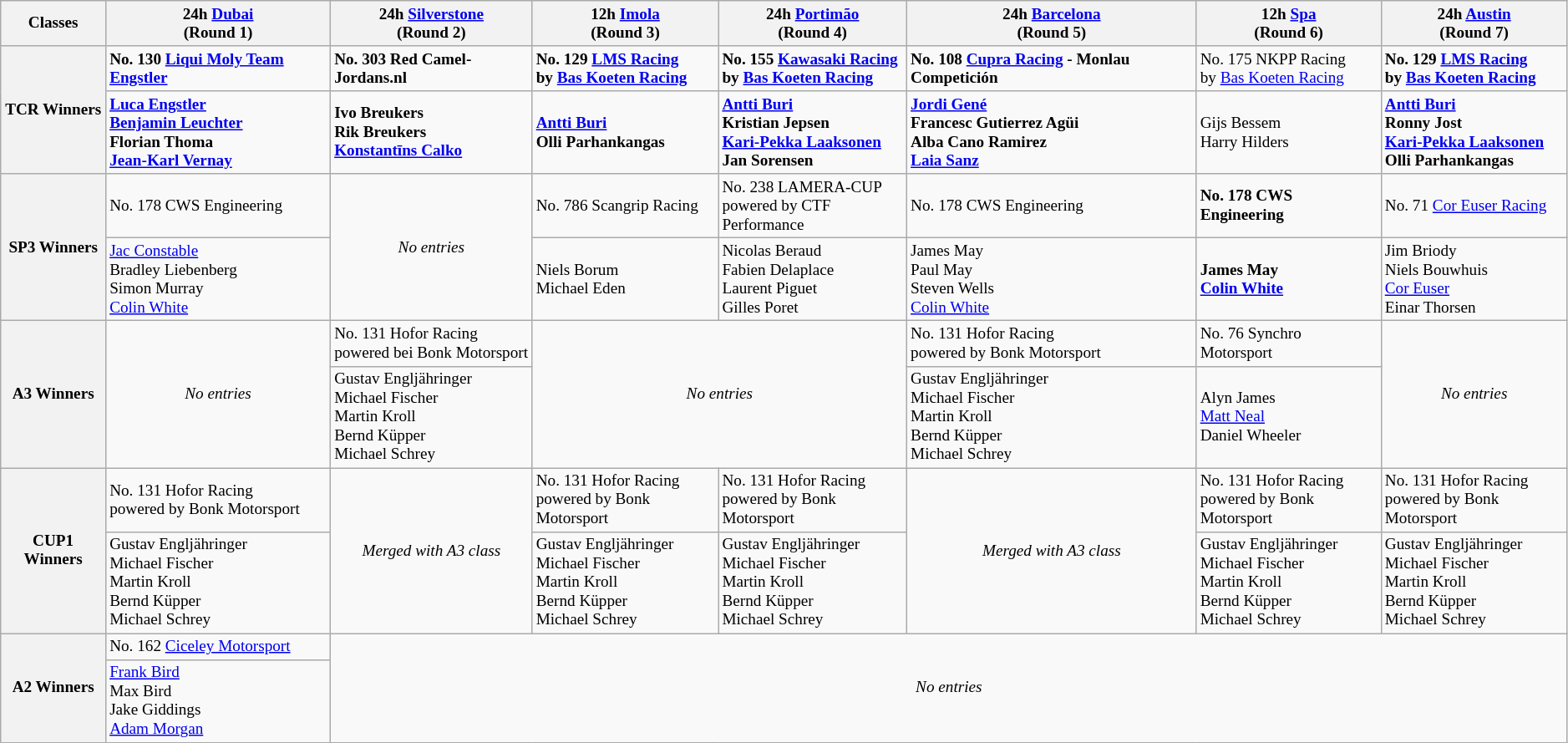<table class="wikitable" style="font-size: 80%;">
<tr>
<th>Classes</th>
<th> 24h <a href='#'>Dubai</a><br>(Round 1)</th>
<th> 24h <a href='#'>Silverstone</a><br>(Round 2)</th>
<th> 12h <a href='#'>Imola</a><br>(Round 3)</th>
<th> 24h <a href='#'>Portimão</a><br>(Round 4)</th>
<th> 24h <a href='#'>Barcelona</a><br>(Round 5)</th>
<th> 12h <a href='#'>Spa</a><br>(Round 6)</th>
<th> 24h <a href='#'>Austin</a><br>(Round 7)</th>
</tr>
<tr>
<th rowspan=2>TCR Winners</th>
<td><strong> No. 130 <a href='#'>Liqui Moly Team Engstler</a></strong></td>
<td><strong> No. 303 Red Camel-Jordans.nl</strong></td>
<td><strong> No. 129 <a href='#'>LMS Racing</a><br>by <a href='#'>Bas Koeten Racing</a></strong></td>
<td><strong> No. 155 <a href='#'>Kawasaki Racing</a><br>by <a href='#'>Bas Koeten Racing</a></strong></td>
<td><strong> No. 108 <a href='#'>Cupra Racing</a> - Monlau Competición</strong></td>
<td> No. 175 NKPP Racing<br>by <a href='#'>Bas Koeten Racing</a></td>
<td><strong> No. 129 <a href='#'>LMS Racing</a><br>by <a href='#'>Bas Koeten Racing</a></strong></td>
</tr>
<tr>
<td><strong> <a href='#'>Luca Engstler</a><br> <a href='#'>Benjamin Leuchter</a><br> Florian Thoma<br> <a href='#'>Jean-Karl Vernay</a></strong></td>
<td><strong> Ivo Breukers<br> Rik Breukers<br> <a href='#'>Konstantīns Calko</a></strong></td>
<td><strong> <a href='#'>Antti Buri</a><br> Olli Parhankangas</strong></td>
<td><strong> <a href='#'>Antti Buri</a><br> Kristian Jepsen<br> <a href='#'>Kari-Pekka Laaksonen</a><br> Jan Sorensen</strong></td>
<td><strong> <a href='#'>Jordi Gené</a><br> Francesc Gutierrez Agüi<br> Alba Cano Ramirez<br> <a href='#'>Laia Sanz</a></strong></td>
<td> Gijs Bessem<br> Harry Hilders</td>
<td><strong> <a href='#'>Antti Buri</a><br> Ronny Jost<br> <a href='#'>Kari-Pekka Laaksonen</a><br> Olli Parhankangas</strong></td>
</tr>
<tr>
<th rowspan=2>SP3 Winners</th>
<td> No. 178 CWS Engineering</td>
<td rowspan=2 align=center><em>No entries</em></td>
<td> No. 786 Scangrip Racing</td>
<td> No. 238 LAMERA-CUP<br>powered by CTF Performance</td>
<td> No. 178 CWS Engineering</td>
<td><strong> No. 178 CWS Engineering</strong></td>
<td> No. 71 <a href='#'>Cor Euser Racing</a></td>
</tr>
<tr>
<td> <a href='#'>Jac Constable</a><br> Bradley Liebenberg<br> Simon Murray<br> <a href='#'>Colin White</a></td>
<td> Niels Borum<br> Michael Eden</td>
<td> Nicolas Beraud<br> Fabien Delaplace<br> Laurent Piguet<br> Gilles Poret</td>
<td> James May<br> Paul May<br> Steven Wells<br> <a href='#'>Colin White</a></td>
<td><strong> James May<br> <a href='#'>Colin White</a></strong></td>
<td> Jim Briody<br> Niels Bouwhuis<br> <a href='#'>Cor Euser</a><br> Einar Thorsen</td>
</tr>
<tr>
<th rowspan=2>A3 Winners</th>
<td rowspan=2 align=center><em>No entries</em></td>
<td> No. 131 Hofor Racing<br>powered bei Bonk Motorsport</td>
<td rowspan=2 colspan=2 align=center><em>No entries</em></td>
<td> No. 131 Hofor Racing<br>powered by Bonk Motorsport</td>
<td> No. 76 Synchro Motorsport</td>
<td rowspan=2 align=center><em>No entries</em></td>
</tr>
<tr>
<td> Gustav Engljähringer<br> Michael Fischer<br> Martin Kroll<br> Bernd Küpper<br> Michael Schrey</td>
<td> Gustav Engljähringer<br> Michael Fischer<br> Martin Kroll<br> Bernd Küpper<br> Michael Schrey</td>
<td> Alyn James<br> <a href='#'>Matt Neal</a><br> Daniel Wheeler</td>
</tr>
<tr>
<th rowspan=2>CUP1 Winners</th>
<td> No. 131 Hofor Racing<br>powered by Bonk Motorsport</td>
<td rowspan=2 align=center><em>Merged with A3 class</em></td>
<td> No. 131 Hofor Racing<br>powered by Bonk Motorsport</td>
<td> No. 131 Hofor Racing<br>powered by Bonk Motorsport</td>
<td rowspan=2 align=center><em>Merged with A3 class</em></td>
<td> No. 131 Hofor Racing<br>powered by Bonk Motorsport</td>
<td> No. 131 Hofor Racing<br>powered by Bonk Motorsport</td>
</tr>
<tr>
<td> Gustav Engljähringer<br> Michael Fischer<br> Martin Kroll<br> Bernd Küpper<br> Michael Schrey</td>
<td> Gustav Engljähringer<br> Michael Fischer<br> Martin Kroll<br> Bernd Küpper<br> Michael Schrey</td>
<td> Gustav Engljähringer<br> Michael Fischer<br> Martin Kroll<br> Bernd Küpper<br> Michael Schrey</td>
<td> Gustav Engljähringer<br> Michael Fischer<br> Martin Kroll<br> Bernd Küpper<br> Michael Schrey</td>
<td> Gustav Engljähringer<br> Michael Fischer<br> Martin Kroll<br> Bernd Küpper<br> Michael Schrey</td>
</tr>
<tr>
<th rowspan=2>A2 Winners</th>
<td> No. 162 <a href='#'>Ciceley Motorsport</a></td>
<td rowspan=2 colspan=6 align=center><em>No entries</em></td>
</tr>
<tr>
<td> <a href='#'>Frank Bird</a><br> Max Bird<br> Jake Giddings<br> <a href='#'>Adam Morgan</a></td>
</tr>
</table>
